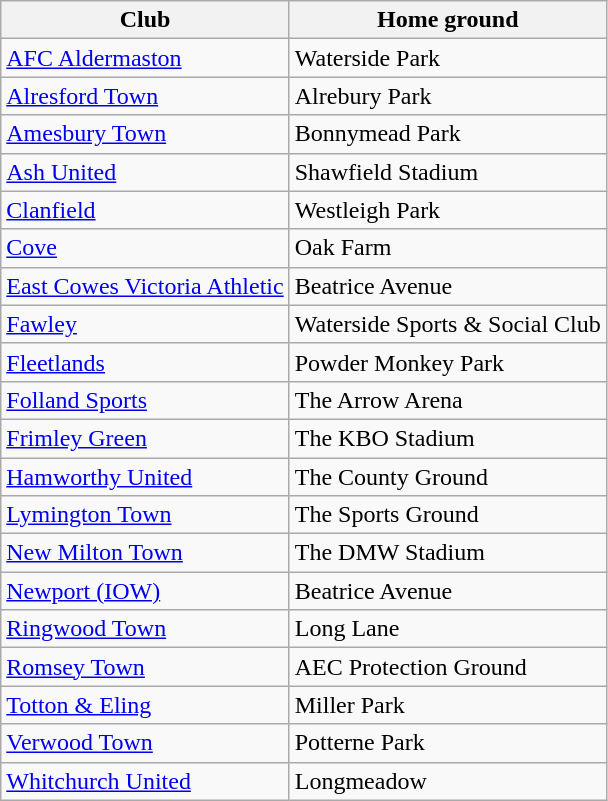<table class="wikitable">
<tr>
<th>Club</th>
<th>Home ground</th>
</tr>
<tr>
<td><a href='#'>AFC Aldermaston</a></td>
<td>Waterside Park</td>
</tr>
<tr>
<td><a href='#'>Alresford Town</a></td>
<td>Alrebury Park</td>
</tr>
<tr>
<td><a href='#'>Amesbury Town</a></td>
<td>Bonnymead Park</td>
</tr>
<tr>
<td><a href='#'>Ash United</a></td>
<td>Shawfield Stadium</td>
</tr>
<tr>
<td><a href='#'>Clanfield</a></td>
<td>Westleigh Park</td>
</tr>
<tr>
<td><a href='#'>Cove</a></td>
<td>Oak Farm</td>
</tr>
<tr>
<td><a href='#'>East Cowes Victoria Athletic</a></td>
<td>Beatrice Avenue</td>
</tr>
<tr>
<td><a href='#'>Fawley</a></td>
<td>Waterside Sports & Social Club</td>
</tr>
<tr>
<td><a href='#'>Fleetlands</a></td>
<td>Powder Monkey Park</td>
</tr>
<tr>
<td><a href='#'>Folland Sports</a></td>
<td>The Arrow Arena</td>
</tr>
<tr>
<td><a href='#'>Frimley Green</a></td>
<td>The KBO Stadium</td>
</tr>
<tr>
<td><a href='#'>Hamworthy United</a></td>
<td>The County Ground</td>
</tr>
<tr>
<td><a href='#'>Lymington Town</a></td>
<td>The Sports Ground</td>
</tr>
<tr>
<td><a href='#'>New Milton Town</a></td>
<td>The DMW Stadium</td>
</tr>
<tr>
<td><a href='#'>Newport (IOW)</a></td>
<td>Beatrice Avenue</td>
</tr>
<tr>
<td><a href='#'>Ringwood Town</a></td>
<td>Long Lane</td>
</tr>
<tr>
<td><a href='#'>Romsey Town</a></td>
<td>AEC Protection Ground</td>
</tr>
<tr>
<td><a href='#'>Totton & Eling</a></td>
<td>Miller Park</td>
</tr>
<tr>
<td><a href='#'>Verwood Town</a></td>
<td>Potterne Park</td>
</tr>
<tr>
<td><a href='#'>Whitchurch United</a></td>
<td>Longmeadow</td>
</tr>
</table>
